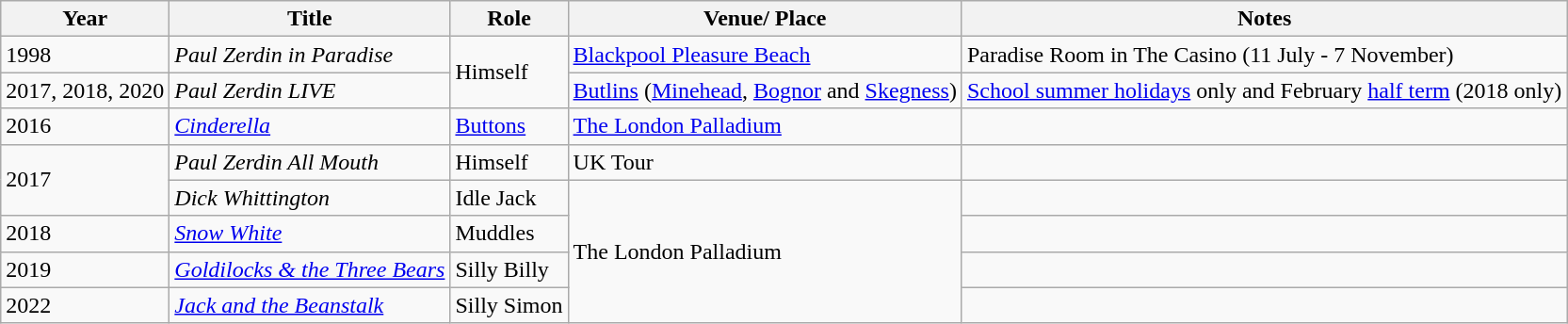<table class="wikitable sortable">
<tr>
<th>Year</th>
<th>Title</th>
<th>Role</th>
<th>Venue/ Place</th>
<th>Notes</th>
</tr>
<tr>
<td>1998</td>
<td><em>Paul Zerdin in Paradise</em></td>
<td rowspan="2">Himself</td>
<td><a href='#'>Blackpool Pleasure Beach</a></td>
<td>Paradise Room in The Casino (11 July - 7 November)</td>
</tr>
<tr>
<td>2017, 2018, 2020</td>
<td><em>Paul Zerdin LIVE</em></td>
<td><a href='#'>Butlins</a> (<a href='#'>Minehead</a>, <a href='#'>Bognor</a> and <a href='#'>Skegness</a>)</td>
<td><a href='#'>School summer holidays</a> only and February <a href='#'>half term</a> (2018 only) </td>
</tr>
<tr>
<td>2016</td>
<td><em><a href='#'>Cinderella</a></em></td>
<td><a href='#'>Buttons</a></td>
<td><a href='#'>The London Palladium</a></td>
<td></td>
</tr>
<tr>
<td rowspan="2">2017</td>
<td><em>Paul Zerdin All Mouth</em></td>
<td>Himself</td>
<td>UK Tour</td>
<td></td>
</tr>
<tr>
<td><em>Dick Whittington</em></td>
<td>Idle Jack</td>
<td rowspan="4">The London Palladium</td>
<td></td>
</tr>
<tr>
<td>2018</td>
<td><em><a href='#'>Snow White</a></em></td>
<td>Muddles</td>
<td></td>
</tr>
<tr>
<td>2019</td>
<td><em><a href='#'>Goldilocks & the Three Bears</a></em></td>
<td>Silly Billy</td>
<td></td>
</tr>
<tr>
<td>2022</td>
<td><em><a href='#'>Jack and the Beanstalk</a></em></td>
<td>Silly Simon</td>
<td></td>
</tr>
</table>
